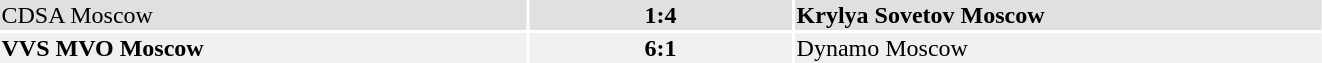<table width="70%">
<tr bgcolor="#e0e0e0">
<td style="width:40%;">CDSA Moscow</td>
<th style="width:20%;"><strong>1:4</strong></th>
<td style="width:40%;"><strong>Krylya Sovetov Moscow</strong></td>
</tr>
<tr bgcolor="#f0f0f0">
<td><strong>VVS MVO Moscow</strong></td>
<td align="center"><strong>6:1</strong></td>
<td>Dynamo Moscow</td>
</tr>
</table>
